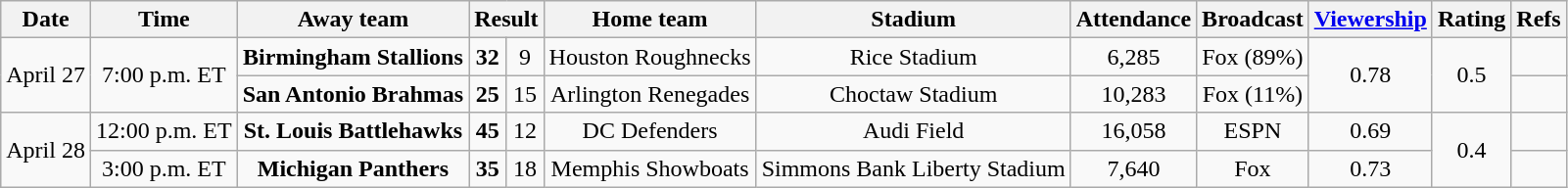<table class="wikitable" style="text-align:center;">
<tr>
<th>Date</th>
<th>Time<br></th>
<th>Away team</th>
<th colspan="2">Result<br></th>
<th>Home team</th>
<th>Stadium</th>
<th>Attendance</th>
<th>Broadcast</th>
<th><a href='#'>Viewership</a><br></th>
<th>Rating<br></th>
<th>Refs</th>
</tr>
<tr>
<td rowspan=2>April 27</td>
<td rowspan=2>7:00 p.m. ET</td>
<td><strong>Birmingham Stallions</strong></td>
<td><strong>32</strong></td>
<td>9</td>
<td>Houston Roughnecks</td>
<td>Rice Stadium</td>
<td>6,285</td>
<td>Fox (89%)</td>
<td rowspan="2">0.78</td>
<td rowspan="2">0.5</td>
<td></td>
</tr>
<tr>
<td><strong>San Antonio Brahmas</strong></td>
<td><strong>25</strong></td>
<td>15</td>
<td>Arlington Renegades</td>
<td>Choctaw Stadium</td>
<td>10,283</td>
<td>Fox (11%)</td>
<td></td>
</tr>
<tr>
<td rowspan=2>April 28</td>
<td>12:00 p.m. ET</td>
<td><strong>St. Louis Battlehawks</strong></td>
<td><strong>45</strong></td>
<td>12</td>
<td>DC Defenders</td>
<td>Audi Field</td>
<td>16,058</td>
<td>ESPN</td>
<td>0.69</td>
<td rowspan="2">0.4</td>
<td></td>
</tr>
<tr>
<td>3:00 p.m. ET</td>
<td><strong>Michigan Panthers</strong></td>
<td><strong>35</strong></td>
<td>18</td>
<td>Memphis Showboats</td>
<td>Simmons Bank Liberty Stadium</td>
<td>7,640</td>
<td>Fox</td>
<td>0.73</td>
<td></td>
</tr>
</table>
